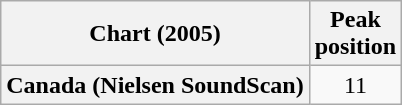<table class="wikitable plainrowheaders" style="text-align:center;">
<tr>
<th scope="col">Chart (2005)</th>
<th scope="col">Peak<br>position</th>
</tr>
<tr>
<th scope="row">Canada (Nielsen SoundScan)</th>
<td>11</td>
</tr>
</table>
